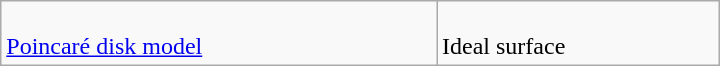<table class=wikitable width=480>
<tr>
<td><br><a href='#'>Poincaré disk model</a></td>
<td><br>Ideal surface</td>
</tr>
</table>
